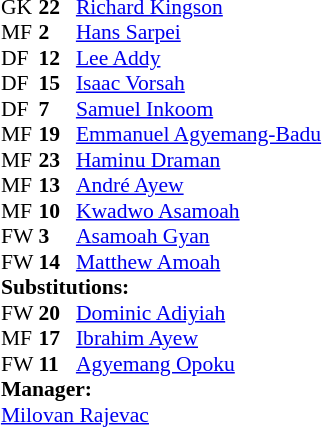<table style="font-size: 90%" cellspacing="0" cellpadding="0" align="center">
<tr>
<th width=25></th>
<th width=25></th>
</tr>
<tr>
<td>GK</td>
<td><strong>22</strong></td>
<td><a href='#'>Richard Kingson</a></td>
</tr>
<tr>
<td>MF</td>
<td><strong>2</strong></td>
<td><a href='#'>Hans Sarpei</a></td>
<td></td>
</tr>
<tr>
<td>DF</td>
<td><strong>12</strong></td>
<td><a href='#'>Lee Addy</a></td>
</tr>
<tr>
<td>DF</td>
<td><strong>15</strong></td>
<td><a href='#'>Isaac Vorsah</a></td>
</tr>
<tr>
<td>DF</td>
<td><strong>7</strong></td>
<td><a href='#'>Samuel Inkoom</a></td>
</tr>
<tr>
<td>MF</td>
<td><strong>19</strong></td>
<td><a href='#'>Emmanuel Agyemang-Badu</a></td>
<td></td>
</tr>
<tr>
<td>MF</td>
<td><strong>23</strong></td>
<td><a href='#'>Haminu Draman</a></td>
<td></td>
<td></td>
</tr>
<tr>
<td>MF</td>
<td><strong>13</strong></td>
<td><a href='#'>André Ayew</a></td>
</tr>
<tr>
<td>MF</td>
<td><strong>10</strong></td>
<td><a href='#'>Kwadwo Asamoah</a></td>
</tr>
<tr>
<td>FW</td>
<td><strong>3</strong></td>
<td><a href='#'>Asamoah Gyan</a></td>
<td></td>
<td></td>
</tr>
<tr>
<td>FW</td>
<td><strong>14</strong></td>
<td><a href='#'>Matthew Amoah</a></td>
<td></td>
<td></td>
</tr>
<tr>
<td colspan=3><strong>Substitutions:</strong></td>
</tr>
<tr>
<td>FW</td>
<td><strong>20</strong></td>
<td><a href='#'>Dominic Adiyiah</a></td>
<td></td>
<td></td>
</tr>
<tr>
<td>MF</td>
<td><strong>17</strong></td>
<td><a href='#'>Ibrahim Ayew</a></td>
<td></td>
<td></td>
</tr>
<tr>
<td>FW</td>
<td><strong>11</strong></td>
<td><a href='#'>Agyemang Opoku</a></td>
<td></td>
<td></td>
</tr>
<tr>
<td colspan=3><strong>Manager:</strong></td>
</tr>
<tr>
<td colspan=4> <a href='#'>Milovan Rajevac</a></td>
</tr>
</table>
